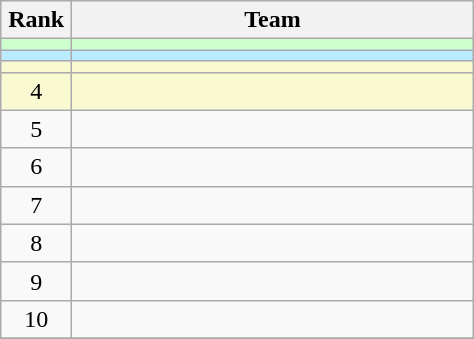<table class="wikitable" style="white-space: nowrap; width:25%">
<tr>
<th width=15%>Rank</th>
<th>Team</th>
</tr>
<tr bgcolor=#CCFFCC>
<td style="text-align:center;"></td>
<td></td>
</tr>
<tr bgcolor=#BBEBFF>
<td style="text-align:center;"></td>
<td></td>
</tr>
<tr bgcolor=#FAFAD2>
<td style="text-align:center;"></td>
<td></td>
</tr>
<tr bgcolor=#FAFAD2>
<td style="text-align:center;">4</td>
<td></td>
</tr>
<tr>
<td style="text-align:center;">5</td>
<td></td>
</tr>
<tr>
<td style="text-align:center;">6</td>
<td></td>
</tr>
<tr>
<td style="text-align:center;">7</td>
<td></td>
</tr>
<tr>
<td style="text-align:center;">8</td>
<td></td>
</tr>
<tr>
<td style="text-align:center;">9</td>
<td></td>
</tr>
<tr>
<td style="text-align:center;">10</td>
<td></td>
</tr>
<tr>
</tr>
</table>
